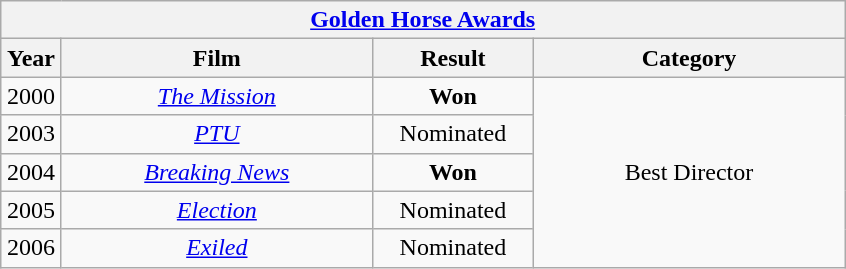<table class="wikitable">
<tr>
<th colspan="5" align="center"><a href='#'>Golden Horse Awards</a></th>
</tr>
<tr>
<th width="33">Year</th>
<th width="200">Film</th>
<th width="100">Result</th>
<th width="200">Category</th>
</tr>
<tr>
<td align="center">2000</td>
<td align="center"><em><a href='#'>The Mission</a></em></td>
<td align="center" rowspan="1"><strong>Won</strong></td>
<td align="center" rowspan="5">Best Director</td>
</tr>
<tr>
<td align="center">2003</td>
<td align="center"><em><a href='#'>PTU</a></em></td>
<td align="center" rowspan="1">Nominated</td>
</tr>
<tr>
<td align="center">2004</td>
<td align="center"><em><a href='#'>Breaking News</a></em></td>
<td align="center" rowspan="1"><strong>Won</strong></td>
</tr>
<tr>
<td align="center">2005</td>
<td align="center"><em><a href='#'>Election</a></em></td>
<td align="center" rowspan="1">Nominated</td>
</tr>
<tr>
<td align="center">2006</td>
<td align="center"><em><a href='#'>Exiled</a></em></td>
<td align="center" rowspan="1">Nominated</td>
</tr>
</table>
